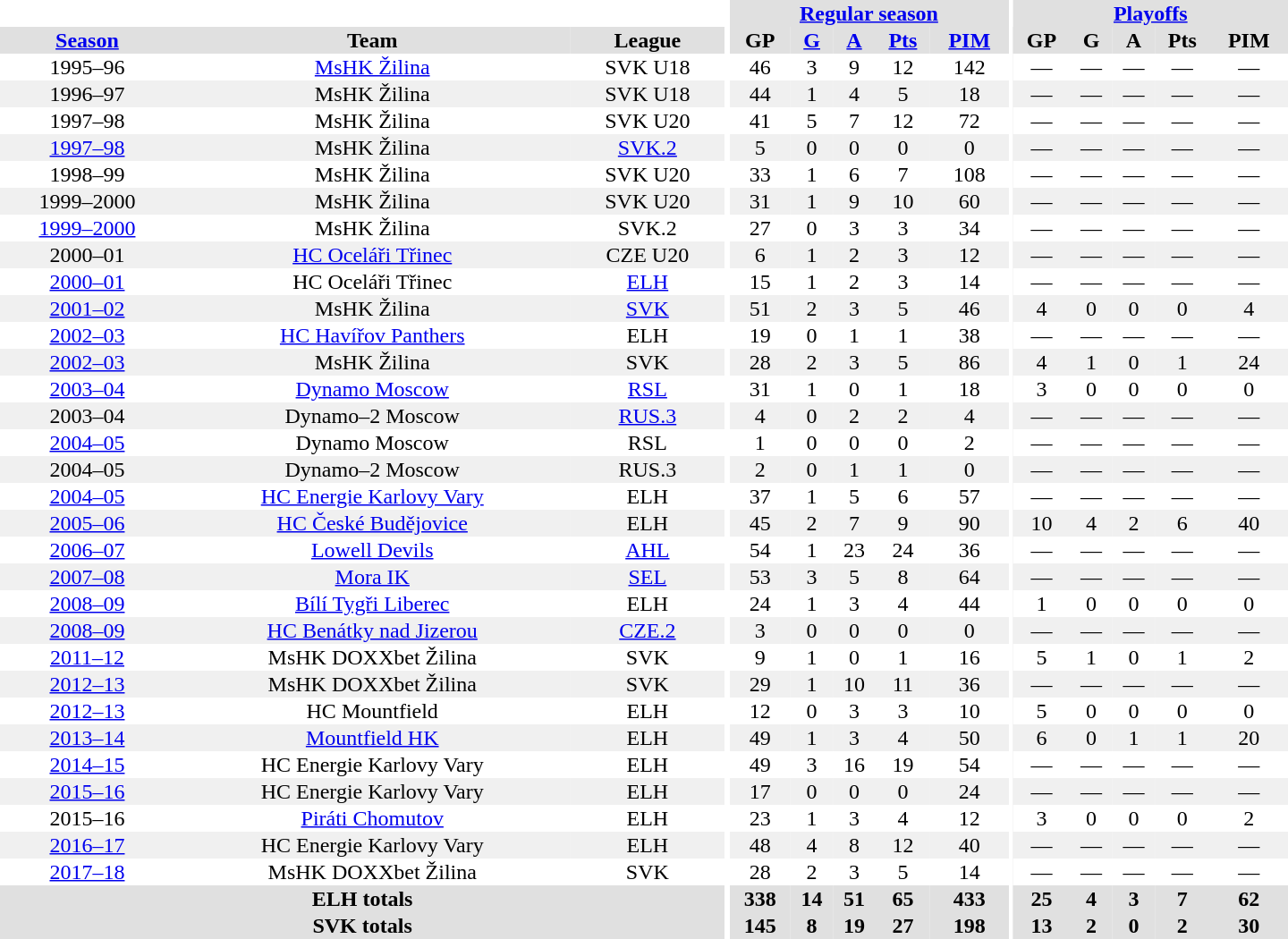<table border="0" cellpadding="1" cellspacing="0" style="text-align:center; width:60em">
<tr bgcolor="#e0e0e0">
<th colspan="3" bgcolor="#ffffff"></th>
<th rowspan="99" bgcolor="#ffffff"></th>
<th colspan="5"><a href='#'>Regular season</a></th>
<th rowspan="99" bgcolor="#ffffff"></th>
<th colspan="5"><a href='#'>Playoffs</a></th>
</tr>
<tr bgcolor="#e0e0e0">
<th><a href='#'>Season</a></th>
<th>Team</th>
<th>League</th>
<th>GP</th>
<th><a href='#'>G</a></th>
<th><a href='#'>A</a></th>
<th><a href='#'>Pts</a></th>
<th><a href='#'>PIM</a></th>
<th>GP</th>
<th>G</th>
<th>A</th>
<th>Pts</th>
<th>PIM</th>
</tr>
<tr>
<td>1995–96</td>
<td><a href='#'>MsHK Žilina</a></td>
<td>SVK U18</td>
<td>46</td>
<td>3</td>
<td>9</td>
<td>12</td>
<td>142</td>
<td>—</td>
<td>—</td>
<td>—</td>
<td>—</td>
<td>—</td>
</tr>
<tr bgcolor="#f0f0f0">
<td>1996–97</td>
<td>MsHK Žilina</td>
<td>SVK U18</td>
<td>44</td>
<td>1</td>
<td>4</td>
<td>5</td>
<td>18</td>
<td>—</td>
<td>—</td>
<td>—</td>
<td>—</td>
<td>—</td>
</tr>
<tr>
<td>1997–98</td>
<td>MsHK Žilina</td>
<td>SVK U20</td>
<td>41</td>
<td>5</td>
<td>7</td>
<td>12</td>
<td>72</td>
<td>—</td>
<td>—</td>
<td>—</td>
<td>—</td>
<td>—</td>
</tr>
<tr bgcolor="#f0f0f0">
<td><a href='#'>1997–98</a></td>
<td>MsHK Žilina</td>
<td><a href='#'>SVK.2</a></td>
<td>5</td>
<td>0</td>
<td>0</td>
<td>0</td>
<td>0</td>
<td>—</td>
<td>—</td>
<td>—</td>
<td>—</td>
<td>—</td>
</tr>
<tr>
<td>1998–99</td>
<td>MsHK Žilina</td>
<td>SVK U20</td>
<td>33</td>
<td>1</td>
<td>6</td>
<td>7</td>
<td>108</td>
<td>—</td>
<td>—</td>
<td>—</td>
<td>—</td>
<td>—</td>
</tr>
<tr bgcolor="#f0f0f0">
<td>1999–2000</td>
<td>MsHK Žilina</td>
<td>SVK U20</td>
<td>31</td>
<td>1</td>
<td>9</td>
<td>10</td>
<td>60</td>
<td>—</td>
<td>—</td>
<td>—</td>
<td>—</td>
<td>—</td>
</tr>
<tr>
<td><a href='#'>1999–2000</a></td>
<td>MsHK Žilina</td>
<td>SVK.2</td>
<td>27</td>
<td>0</td>
<td>3</td>
<td>3</td>
<td>34</td>
<td>—</td>
<td>—</td>
<td>—</td>
<td>—</td>
<td>—</td>
</tr>
<tr bgcolor="#f0f0f0">
<td>2000–01</td>
<td><a href='#'>HC Oceláři Třinec</a></td>
<td>CZE U20</td>
<td>6</td>
<td>1</td>
<td>2</td>
<td>3</td>
<td>12</td>
<td>—</td>
<td>—</td>
<td>—</td>
<td>—</td>
<td>—</td>
</tr>
<tr>
<td><a href='#'>2000–01</a></td>
<td>HC Oceláři Třinec</td>
<td><a href='#'>ELH</a></td>
<td>15</td>
<td>1</td>
<td>2</td>
<td>3</td>
<td>14</td>
<td>—</td>
<td>—</td>
<td>—</td>
<td>—</td>
<td>—</td>
</tr>
<tr bgcolor="#f0f0f0">
<td><a href='#'>2001–02</a></td>
<td>MsHK Žilina</td>
<td><a href='#'>SVK</a></td>
<td>51</td>
<td>2</td>
<td>3</td>
<td>5</td>
<td>46</td>
<td>4</td>
<td>0</td>
<td>0</td>
<td>0</td>
<td>4</td>
</tr>
<tr>
<td><a href='#'>2002–03</a></td>
<td><a href='#'>HC Havířov Panthers</a></td>
<td>ELH</td>
<td>19</td>
<td>0</td>
<td>1</td>
<td>1</td>
<td>38</td>
<td>—</td>
<td>—</td>
<td>—</td>
<td>—</td>
<td>—</td>
</tr>
<tr bgcolor="#f0f0f0">
<td><a href='#'>2002–03</a></td>
<td>MsHK Žilina</td>
<td>SVK</td>
<td>28</td>
<td>2</td>
<td>3</td>
<td>5</td>
<td>86</td>
<td>4</td>
<td>1</td>
<td>0</td>
<td>1</td>
<td>24</td>
</tr>
<tr>
<td><a href='#'>2003–04</a></td>
<td><a href='#'>Dynamo Moscow</a></td>
<td><a href='#'>RSL</a></td>
<td>31</td>
<td>1</td>
<td>0</td>
<td>1</td>
<td>18</td>
<td>3</td>
<td>0</td>
<td>0</td>
<td>0</td>
<td>0</td>
</tr>
<tr bgcolor="#f0f0f0">
<td>2003–04</td>
<td>Dynamo–2 Moscow</td>
<td><a href='#'>RUS.3</a></td>
<td>4</td>
<td>0</td>
<td>2</td>
<td>2</td>
<td>4</td>
<td>—</td>
<td>—</td>
<td>—</td>
<td>—</td>
<td>—</td>
</tr>
<tr>
<td><a href='#'>2004–05</a></td>
<td>Dynamo Moscow</td>
<td>RSL</td>
<td>1</td>
<td>0</td>
<td>0</td>
<td>0</td>
<td>2</td>
<td>—</td>
<td>—</td>
<td>—</td>
<td>—</td>
<td>—</td>
</tr>
<tr bgcolor="#f0f0f0">
<td>2004–05</td>
<td>Dynamo–2 Moscow</td>
<td>RUS.3</td>
<td>2</td>
<td>0</td>
<td>1</td>
<td>1</td>
<td>0</td>
<td>—</td>
<td>—</td>
<td>—</td>
<td>—</td>
<td>—</td>
</tr>
<tr>
<td><a href='#'>2004–05</a></td>
<td><a href='#'>HC Energie Karlovy Vary</a></td>
<td>ELH</td>
<td>37</td>
<td>1</td>
<td>5</td>
<td>6</td>
<td>57</td>
<td>—</td>
<td>—</td>
<td>—</td>
<td>—</td>
<td>—</td>
</tr>
<tr bgcolor="#f0f0f0">
<td><a href='#'>2005–06</a></td>
<td><a href='#'>HC České Budějovice</a></td>
<td>ELH</td>
<td>45</td>
<td>2</td>
<td>7</td>
<td>9</td>
<td>90</td>
<td>10</td>
<td>4</td>
<td>2</td>
<td>6</td>
<td>40</td>
</tr>
<tr>
<td><a href='#'>2006–07</a></td>
<td><a href='#'>Lowell Devils</a></td>
<td><a href='#'>AHL</a></td>
<td>54</td>
<td>1</td>
<td>23</td>
<td>24</td>
<td>36</td>
<td>—</td>
<td>—</td>
<td>—</td>
<td>—</td>
<td>—</td>
</tr>
<tr bgcolor="#f0f0f0">
<td><a href='#'>2007–08</a></td>
<td><a href='#'>Mora IK</a></td>
<td><a href='#'>SEL</a></td>
<td>53</td>
<td>3</td>
<td>5</td>
<td>8</td>
<td>64</td>
<td>—</td>
<td>—</td>
<td>—</td>
<td>—</td>
<td>—</td>
</tr>
<tr>
<td><a href='#'>2008–09</a></td>
<td><a href='#'>Bílí Tygři Liberec</a></td>
<td>ELH</td>
<td>24</td>
<td>1</td>
<td>3</td>
<td>4</td>
<td>44</td>
<td>1</td>
<td>0</td>
<td>0</td>
<td>0</td>
<td>0</td>
</tr>
<tr bgcolor="#f0f0f0">
<td><a href='#'>2008–09</a></td>
<td><a href='#'>HC Benátky nad Jizerou</a></td>
<td><a href='#'>CZE.2</a></td>
<td>3</td>
<td>0</td>
<td>0</td>
<td>0</td>
<td>0</td>
<td>—</td>
<td>—</td>
<td>—</td>
<td>—</td>
<td>—</td>
</tr>
<tr>
<td><a href='#'>2011–12</a></td>
<td>MsHK DOXXbet Žilina</td>
<td>SVK</td>
<td>9</td>
<td>1</td>
<td>0</td>
<td>1</td>
<td>16</td>
<td>5</td>
<td>1</td>
<td>0</td>
<td>1</td>
<td>2</td>
</tr>
<tr bgcolor="#f0f0f0">
<td><a href='#'>2012–13</a></td>
<td>MsHK DOXXbet Žilina</td>
<td>SVK</td>
<td>29</td>
<td>1</td>
<td>10</td>
<td>11</td>
<td>36</td>
<td>—</td>
<td>—</td>
<td>—</td>
<td>—</td>
<td>—</td>
</tr>
<tr>
<td><a href='#'>2012–13</a></td>
<td>HC Mountfield</td>
<td>ELH</td>
<td>12</td>
<td>0</td>
<td>3</td>
<td>3</td>
<td>10</td>
<td>5</td>
<td>0</td>
<td>0</td>
<td>0</td>
<td>0</td>
</tr>
<tr bgcolor="#f0f0f0">
<td><a href='#'>2013–14</a></td>
<td><a href='#'>Mountfield HK</a></td>
<td>ELH</td>
<td>49</td>
<td>1</td>
<td>3</td>
<td>4</td>
<td>50</td>
<td>6</td>
<td>0</td>
<td>1</td>
<td>1</td>
<td>20</td>
</tr>
<tr>
<td><a href='#'>2014–15</a></td>
<td>HC Energie Karlovy Vary</td>
<td>ELH</td>
<td>49</td>
<td>3</td>
<td>16</td>
<td>19</td>
<td>54</td>
<td>—</td>
<td>—</td>
<td>—</td>
<td>—</td>
<td>—</td>
</tr>
<tr bgcolor="#f0f0f0">
<td><a href='#'>2015–16</a></td>
<td>HC Energie Karlovy Vary</td>
<td>ELH</td>
<td>17</td>
<td>0</td>
<td>0</td>
<td>0</td>
<td>24</td>
<td>—</td>
<td>—</td>
<td>—</td>
<td>—</td>
<td>—</td>
</tr>
<tr>
<td>2015–16</td>
<td><a href='#'>Piráti Chomutov</a></td>
<td>ELH</td>
<td>23</td>
<td>1</td>
<td>3</td>
<td>4</td>
<td>12</td>
<td>3</td>
<td>0</td>
<td>0</td>
<td>0</td>
<td>2</td>
</tr>
<tr bgcolor="#f0f0f0">
<td><a href='#'>2016–17</a></td>
<td>HC Energie Karlovy Vary</td>
<td>ELH</td>
<td>48</td>
<td>4</td>
<td>8</td>
<td>12</td>
<td>40</td>
<td>—</td>
<td>—</td>
<td>—</td>
<td>—</td>
<td>—</td>
</tr>
<tr>
<td><a href='#'>2017–18</a></td>
<td>MsHK DOXXbet Žilina</td>
<td>SVK</td>
<td>28</td>
<td>2</td>
<td>3</td>
<td>5</td>
<td>14</td>
<td>—</td>
<td>—</td>
<td>—</td>
<td>—</td>
<td>—</td>
</tr>
<tr bgcolor="#e0e0e0">
<th colspan="3">ELH totals</th>
<th>338</th>
<th>14</th>
<th>51</th>
<th>65</th>
<th>433</th>
<th>25</th>
<th>4</th>
<th>3</th>
<th>7</th>
<th>62</th>
</tr>
<tr bgcolor="#e0e0e0">
<th colspan="3">SVK totals</th>
<th>145</th>
<th>8</th>
<th>19</th>
<th>27</th>
<th>198</th>
<th>13</th>
<th>2</th>
<th>0</th>
<th>2</th>
<th>30</th>
</tr>
</table>
